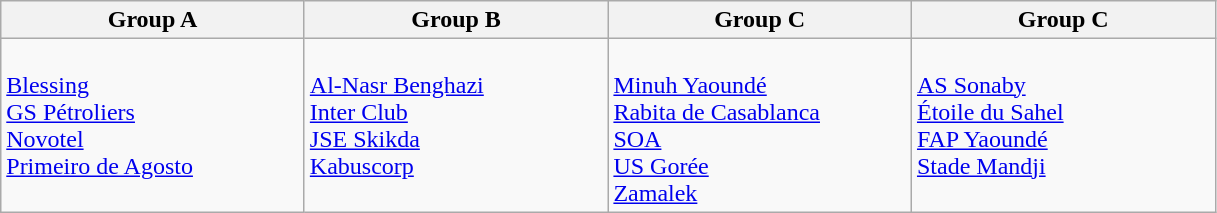<table class="wikitable">
<tr>
<th width=195px>Group A</th>
<th width=195px>Group B</th>
<th width=195px>Group C</th>
<th width=195px>Group C</th>
</tr>
<tr>
<td valign=top><br> <a href='#'>Blessing</a><br>
 <a href='#'>GS Pétroliers</a><br>
 <a href='#'>Novotel</a><br>
 <a href='#'>Primeiro de Agosto</a></td>
<td valign=top><br> <a href='#'>Al-Nasr Benghazi</a><br>
 <a href='#'>Inter Club</a><br>
 <a href='#'>JSE Skikda</a><br>
 <a href='#'>Kabuscorp</a></td>
<td valign=top><br> <a href='#'>Minuh Yaoundé</a><br>
 <a href='#'>Rabita de Casablanca</a><br>
 <a href='#'>SOA</a><br>
 <a href='#'>US Gorée</a><br>
 <a href='#'>Zamalek</a></td>
<td valign=top><br> <a href='#'>AS Sonaby</a><br>
 <a href='#'>Étoile du Sahel</a><br>
 <a href='#'>FAP Yaoundé</a><br>
 <a href='#'>Stade Mandji</a></td>
</tr>
</table>
